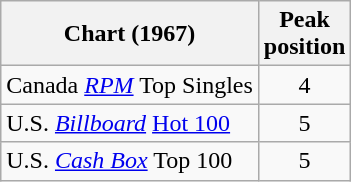<table class="wikitable sortable">
<tr>
<th align="left">Chart (1967)</th>
<th align="left">Peak<br>position</th>
</tr>
<tr>
<td>Canada <em><a href='#'>RPM</a></em> Top Singles</td>
<td style="text-align:center;">4</td>
</tr>
<tr>
<td align="left">U.S. <em><a href='#'>Billboard</a></em> <a href='#'>Hot 100</a></td>
<td style="text-align:center;">5</td>
</tr>
<tr>
<td align="left">U.S. <a href='#'><em>Cash Box</em></a> Top 100</td>
<td style="text-align:center;">5</td>
</tr>
</table>
